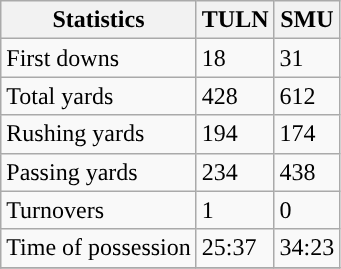<table class="wikitable">
<tr>
<th>Statistics</th>
<th>TULN</th>
<th>SMU</th>
</tr>
<tr>
<td>First downs</td>
<td>18</td>
<td>31</td>
</tr>
<tr>
<td>Total yards</td>
<td>428</td>
<td>612</td>
</tr>
<tr>
<td>Rushing yards</td>
<td>194</td>
<td>174</td>
</tr>
<tr>
<td>Passing yards</td>
<td>234</td>
<td>438</td>
</tr>
<tr>
<td>Turnovers</td>
<td>1</td>
<td>0</td>
</tr>
<tr>
<td>Time of possession</td>
<td>25:37</td>
<td>34:23</td>
</tr>
<tr>
</tr>
</table>
